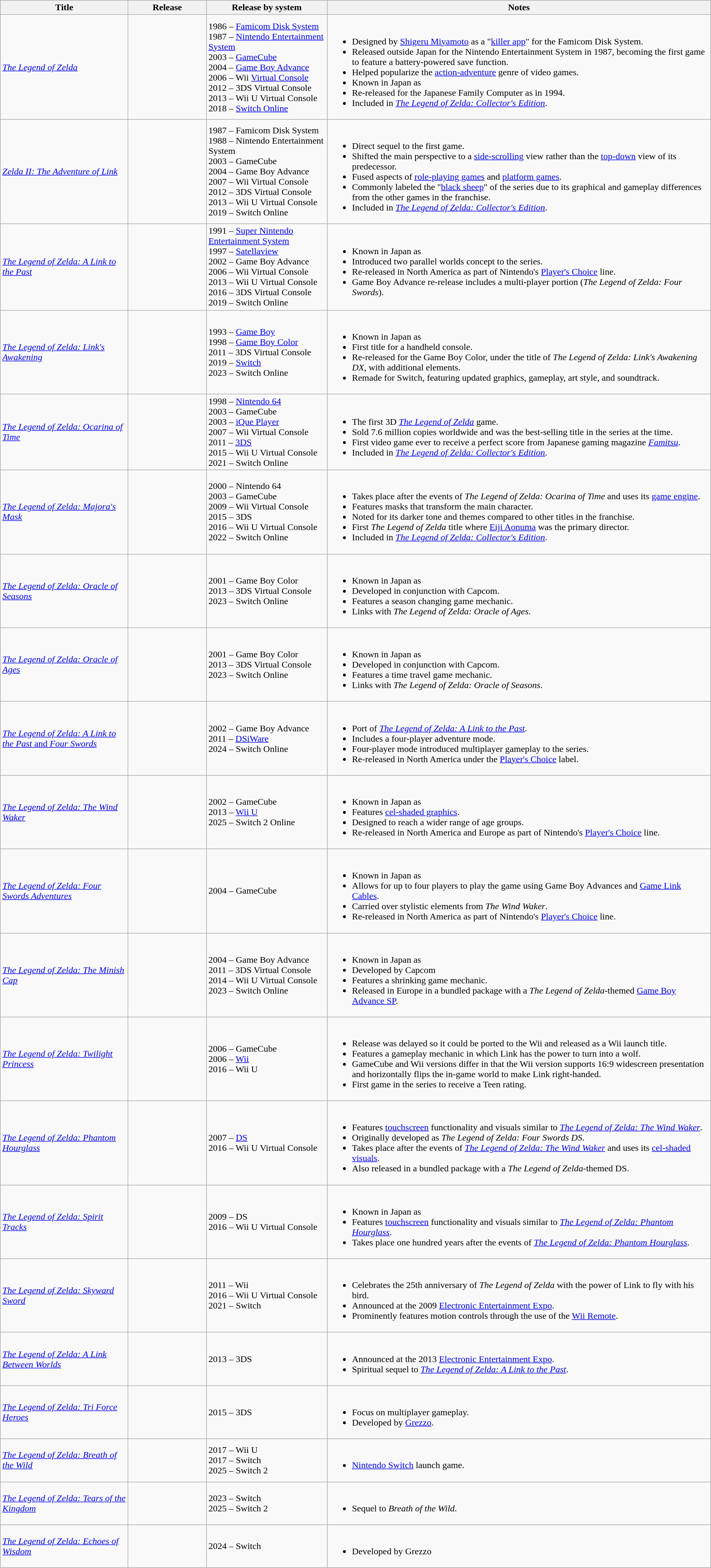<table class="wikitable">
<tr>
<th width=18%>Title</th>
<th width=11%>Release</th>
<th width=17%>Release by system</th>
<th width=54%>Notes</th>
</tr>
<tr>
<td><em><a href='#'>The Legend of Zelda</a></em></td>
<td></td>
<td>1986 – <a href='#'>Famicom Disk System</a><br>1987 – <a href='#'>Nintendo Entertainment System</a><br>2003 – <a href='#'>GameCube</a><br>2004 – <a href='#'>Game Boy Advance</a><br>2006 – Wii <a href='#'>Virtual Console</a><br>2012 – 3DS Virtual Console<br>2013 – Wii U Virtual Console<br>2018 – <a href='#'>Switch Online</a></td>
<td><br><ul><li>Designed by <a href='#'>Shigeru Miyamoto</a> as a "<a href='#'>killer app</a>" for the Famicom Disk System.</li><li>Released outside Japan for the Nintendo Entertainment System in 1987, becoming the first game to feature a battery-powered save function.</li><li>Helped popularize the <a href='#'>action-adventure</a> genre of video games.</li><li>Known in Japan as </li><li>Re-released for the Japanese Family Computer as  in 1994.</li><li>Included in <em><a href='#'>The Legend of Zelda: Collector's Edition</a></em>.</li></ul></td>
</tr>
<tr>
<td><em><a href='#'>Zelda II: The Adventure of Link</a></em></td>
<td></td>
<td>1987 – Famicom Disk System <br>1988 – Nintendo Entertainment System<br>2003 – GameCube<br>2004 – Game Boy Advance<br>2007 – Wii Virtual Console<br>2012 – 3DS Virtual Console<br>2013 – Wii U Virtual Console<br>2019 – Switch Online</td>
<td><br><ul><li>Direct sequel to the first game.</li><li>Shifted the main perspective to a <a href='#'>side-scrolling</a> view rather than the <a href='#'>top-down</a> view of its predecessor.</li><li>Fused aspects of <a href='#'>role-playing games</a> and <a href='#'>platform games</a>.</li><li>Commonly labeled the "<a href='#'>black sheep</a>" of the series due to its graphical and gameplay differences from the other games in the franchise.</li><li>Included in <em><a href='#'>The Legend of Zelda: Collector's Edition</a></em>.</li></ul></td>
</tr>
<tr>
<td><em><a href='#'>The Legend of Zelda: A Link to the Past</a></em></td>
<td></td>
<td>1991 – <a href='#'>Super Nintendo Entertainment System</a><br>1997 – <a href='#'>Satellaview</a><br>2002 – Game Boy Advance<br>2006 – Wii Virtual Console<br>2013 – Wii U Virtual Console<br>2016 – 3DS Virtual Console<br>2019 – Switch Online</td>
<td><br><ul><li>Known in Japan as </li><li>Introduced two parallel worlds concept to the series.</li><li>Re-released in North America as part of Nintendo's <a href='#'>Player's Choice</a> line.</li><li>Game Boy Advance re-release includes a multi-player portion (<em>The Legend of Zelda: Four Swords</em>).</li></ul></td>
</tr>
<tr>
<td><em><a href='#'>The Legend of Zelda: Link's Awakening</a></em></td>
<td></td>
<td>1993 – <a href='#'>Game Boy</a><br>1998 – <a href='#'>Game Boy Color</a><br>2011 – 3DS Virtual Console<br>2019 – <a href='#'>Switch</a><br>2023 – Switch Online</td>
<td><br><ul><li>Known in Japan as </li><li>First title for a handheld console.</li><li>Re-released for the Game Boy Color, under the title of <em>The Legend of Zelda: Link's Awakening DX</em>, with additional elements.</li><li>Remade for Switch, featuring updated graphics, gameplay, art style, and soundtrack.</li></ul></td>
</tr>
<tr>
<td><em><a href='#'>The Legend of Zelda: Ocarina of Time</a></em></td>
<td></td>
<td>1998 – <a href='#'>Nintendo 64</a><br>2003 – GameCube<br>2003 – <a href='#'>iQue Player</a><br>2007 – Wii Virtual Console<br>2011 – <a href='#'>3DS</a><br>2015 – Wii U Virtual Console<br>2021 – Switch Online</td>
<td><br><ul><li>The first 3D <em><a href='#'>The Legend of Zelda</a></em> game.</li><li>Sold 7.6 million copies worldwide and was the best-selling title in the series at the time.</li><li>First video game ever to receive a perfect score from Japanese gaming magazine <em><a href='#'>Famitsu</a></em>.</li><li>Included in <em><a href='#'>The Legend of Zelda: Collector's Edition</a></em>.</li></ul></td>
</tr>
<tr>
<td><em><a href='#'>The Legend of Zelda: Majora's Mask</a></em></td>
<td></td>
<td>2000 – Nintendo 64<br>2003 – GameCube<br>2009 – Wii Virtual Console<br>2015 – 3DS<br>2016 – Wii U Virtual Console<br>2022 – Switch Online</td>
<td><br><ul><li>Takes place after the events of <em>The Legend of Zelda: Ocarina of Time</em> and uses its <a href='#'>game engine</a>.</li><li>Features masks that transform the main character.</li><li>Noted for its darker tone and themes compared to other titles in the franchise.</li><li>First <em>The Legend of Zelda</em> title where <a href='#'>Eiji Aonuma</a> was the primary director.</li><li>Included in <em><a href='#'>The Legend of Zelda: Collector's Edition</a></em>.</li></ul></td>
</tr>
<tr>
<td><em><a href='#'>The Legend of Zelda: Oracle of Seasons</a></em></td>
<td></td>
<td>2001 – Game Boy Color <br>2013 – 3DS Virtual Console<br>2023 – Switch Online</td>
<td><br><ul><li>Known in Japan as </li><li>Developed in conjunction with Capcom.</li><li>Features a season changing game mechanic.</li><li>Links with <em>The Legend of Zelda: Oracle of Ages</em>.</li></ul></td>
</tr>
<tr>
<td><em><a href='#'>The Legend of Zelda: Oracle of Ages</a></em></td>
<td></td>
<td>2001 – Game Boy Color <br>2013 – 3DS Virtual Console<br>2023 – Switch Online</td>
<td><br><ul><li>Known in Japan as </li><li>Developed in conjunction with Capcom.</li><li>Features a time travel game mechanic.</li><li>Links with <em>The Legend of Zelda: Oracle of Seasons</em>.</li></ul></td>
</tr>
<tr>
<td><a href='#'><em>The Legend of Zelda: A Link to the Past</em> and <em>Four Swords</em></a></td>
<td></td>
<td>2002 – Game Boy Advance <br>2011 – <a href='#'>DSiWare</a> <br>2024 – Switch Online</td>
<td><br><ul><li>Port of <em><a href='#'>The Legend of Zelda: A Link to the Past</a></em>.</li><li>Includes a four-player adventure mode.</li><li>Four-player mode introduced multiplayer gameplay to the series.</li><li>Re-released in North America under the <a href='#'>Player's Choice</a> label.</li></ul></td>
</tr>
<tr>
<td><em><a href='#'>The Legend of Zelda: The Wind Waker</a></em></td>
<td></td>
<td>2002 – GameCube<br>2013 – <a href='#'>Wii U</a><br>2025 – Switch 2 Online</td>
<td><br><ul><li>Known in Japan as </li><li>Features <a href='#'>cel-shaded graphics</a>.</li><li>Designed to reach a wider range of age groups.</li><li>Re-released in North America and Europe as part of Nintendo's <a href='#'>Player's Choice</a> line.</li></ul></td>
</tr>
<tr>
<td><em><a href='#'>The Legend of Zelda: Four Swords Adventures</a></em></td>
<td></td>
<td>2004 – GameCube</td>
<td><br><ul><li>Known in Japan as </li><li>Allows for up to four players to play the game using Game Boy Advances and <a href='#'>Game Link Cables</a>.</li><li>Carried over stylistic elements from <em>The Wind Waker</em>.</li><li>Re-released in North America as part of Nintendo's <a href='#'>Player's Choice</a> line.</li></ul></td>
</tr>
<tr>
<td><em><a href='#'>The Legend of Zelda: The Minish Cap</a></em></td>
<td></td>
<td>2004 – Game Boy Advance<br>2011 – 3DS Virtual Console<br>2014 – Wii U Virtual Console<br>2023 – Switch Online</td>
<td><br><ul><li>Known in Japan as </li><li>Developed by Capcom</li><li>Features a shrinking game mechanic.</li><li>Released in Europe in a bundled package with a <em>The Legend of Zelda</em>-themed <a href='#'>Game Boy Advance SP</a>.</li></ul></td>
</tr>
<tr>
<td><em><a href='#'>The Legend of Zelda: Twilight Princess</a></em></td>
<td></td>
<td>2006 – GameCube<br>2006 – <a href='#'>Wii</a><br>2016 – Wii U</td>
<td><br><ul><li>Release was delayed so it could be ported to the Wii and released as a Wii launch title.</li><li>Features a gameplay mechanic in which Link has the power to turn into a wolf.</li><li>GameCube and Wii versions differ in that the Wii version supports 16:9 widescreen presentation and horizontally flips the in-game world to make Link right-handed.</li><li>First game in the series to receive a Teen rating.</li></ul></td>
</tr>
<tr>
<td><em><a href='#'>The Legend of Zelda: Phantom Hourglass</a></em></td>
<td></td>
<td>2007 – <a href='#'>DS</a><br>2016 – Wii U Virtual Console</td>
<td><br><ul><li>Features <a href='#'>touchscreen</a> functionality and visuals similar to <em><a href='#'>The Legend of Zelda: The Wind Waker</a></em>.</li><li>Originally developed as <em>The Legend of Zelda: Four Swords DS</em>.</li><li>Takes place after the events of <em><a href='#'>The Legend of Zelda: The Wind Waker</a></em> and uses its <a href='#'>cel-shaded visuals</a>.</li><li>Also released in a bundled package with a <em>The Legend of Zelda</em>-themed DS.</li></ul></td>
</tr>
<tr>
<td><em><a href='#'>The Legend of Zelda: Spirit Tracks</a></em></td>
<td></td>
<td>2009 – DS<br>2016 – Wii U Virtual Console</td>
<td><br><ul><li>Known in Japan as </li><li>Features <a href='#'>touchscreen</a> functionality and visuals similar to <em><a href='#'>The Legend of Zelda: Phantom Hourglass</a></em>.</li><li>Takes place one hundred years after the events of <em><a href='#'>The Legend of Zelda: Phantom Hourglass</a></em>.</li></ul></td>
</tr>
<tr>
<td><em><a href='#'>The Legend of Zelda: Skyward Sword</a></em></td>
<td></td>
<td>2011 – Wii<br>2016 – Wii U Virtual Console <br>2021 – Switch</td>
<td><br><ul><li>Celebrates the 25th anniversary of <em>The Legend of Zelda</em> with the power of Link to fly with his bird.</li><li>Announced at the 2009 <a href='#'>Electronic Entertainment Expo</a>.</li><li>Prominently features motion controls through the use of the <a href='#'>Wii Remote</a>.</li></ul></td>
</tr>
<tr>
<td><em><a href='#'>The Legend of Zelda: A Link Between Worlds</a></em></td>
<td></td>
<td>2013 – 3DS</td>
<td><br><ul><li>Announced at the 2013 <a href='#'>Electronic Entertainment Expo</a>.</li><li>Spiritual sequel to <em><a href='#'>The Legend of Zelda: A Link to the Past</a></em>.</li></ul></td>
</tr>
<tr>
<td><em><a href='#'>The Legend of Zelda: Tri Force Heroes</a></em></td>
<td></td>
<td>2015 – 3DS</td>
<td><br><ul><li>Focus on multiplayer gameplay.</li><li>Developed by <a href='#'>Grezzo</a>.</li></ul></td>
</tr>
<tr>
<td><em><a href='#'>The Legend of Zelda: Breath of the Wild</a></em></td>
<td></td>
<td>2017 – Wii U<br>2017 – Switch<br>2025 – Switch 2</td>
<td><br><ul><li><a href='#'>Nintendo Switch</a> launch game.</li></ul></td>
</tr>
<tr>
<td><em><a href='#'>The Legend of Zelda: Tears of the Kingdom</a></em></td>
<td></td>
<td>2023 – Switch<br>2025 – Switch 2</td>
<td><br><ul><li>Sequel to <em>Breath of the Wild</em>.</li></ul></td>
</tr>
<tr>
<td><em><a href='#'>The Legend of Zelda: Echoes of Wisdom</a></em></td>
<td></td>
<td>2024 – Switch</td>
<td><br><ul><li>Developed by Grezzo</li></ul></td>
</tr>
</table>
